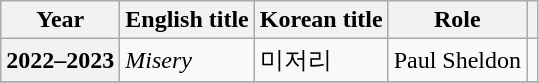<table class="wikitable sortable plainrowheaders">
<tr>
<th scope="col">Year</th>
<th scope="col">English title</th>
<th scope="col">Korean title</th>
<th scope="col">Role</th>
<th scope="col" class="unsortable"></th>
</tr>
<tr>
<th scope="row">2022–2023</th>
<td><em>Misery</em></td>
<td>미저리</td>
<td>Paul Sheldon</td>
<td></td>
</tr>
<tr>
</tr>
</table>
